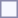<table style="border:1px solid #8888aa; background:#f7f8ff; padding:5px; font-size:95%; margin:0 12px 12px 0;">
</table>
